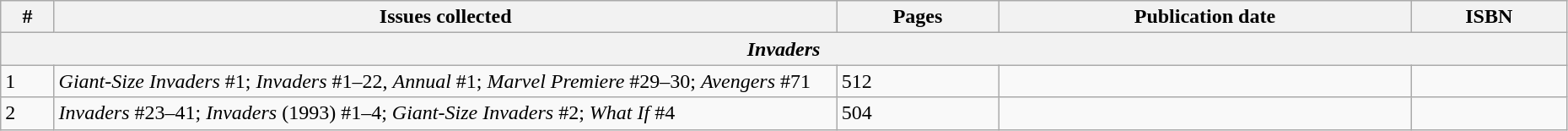<table class="wikitable sortable" width=98%>
<tr>
<th class="unsortable">#</th>
<th class="unsortable" width="50%">Issues collected</th>
<th>Pages</th>
<th>Publication date</th>
<th class="unsortable">ISBN</th>
</tr>
<tr>
<th colspan="5"><strong><em>Invaders</em></strong></th>
</tr>
<tr>
<td>1</td>
<td><em>Giant-Size Invaders</em> #1; <em>Invaders</em> #1–22, <em>Annual</em> #1; <em>Marvel Premiere</em> #29–30; <em>Avengers</em> #71</td>
<td>512</td>
<td></td>
<td></td>
</tr>
<tr>
<td>2</td>
<td><em>Invaders</em> #23–41; <em>Invaders</em> (1993) #1–4; <em>Giant-Size Invaders</em> #2; <em>What If</em> #4</td>
<td>504</td>
<td></td>
<td></td>
</tr>
</table>
